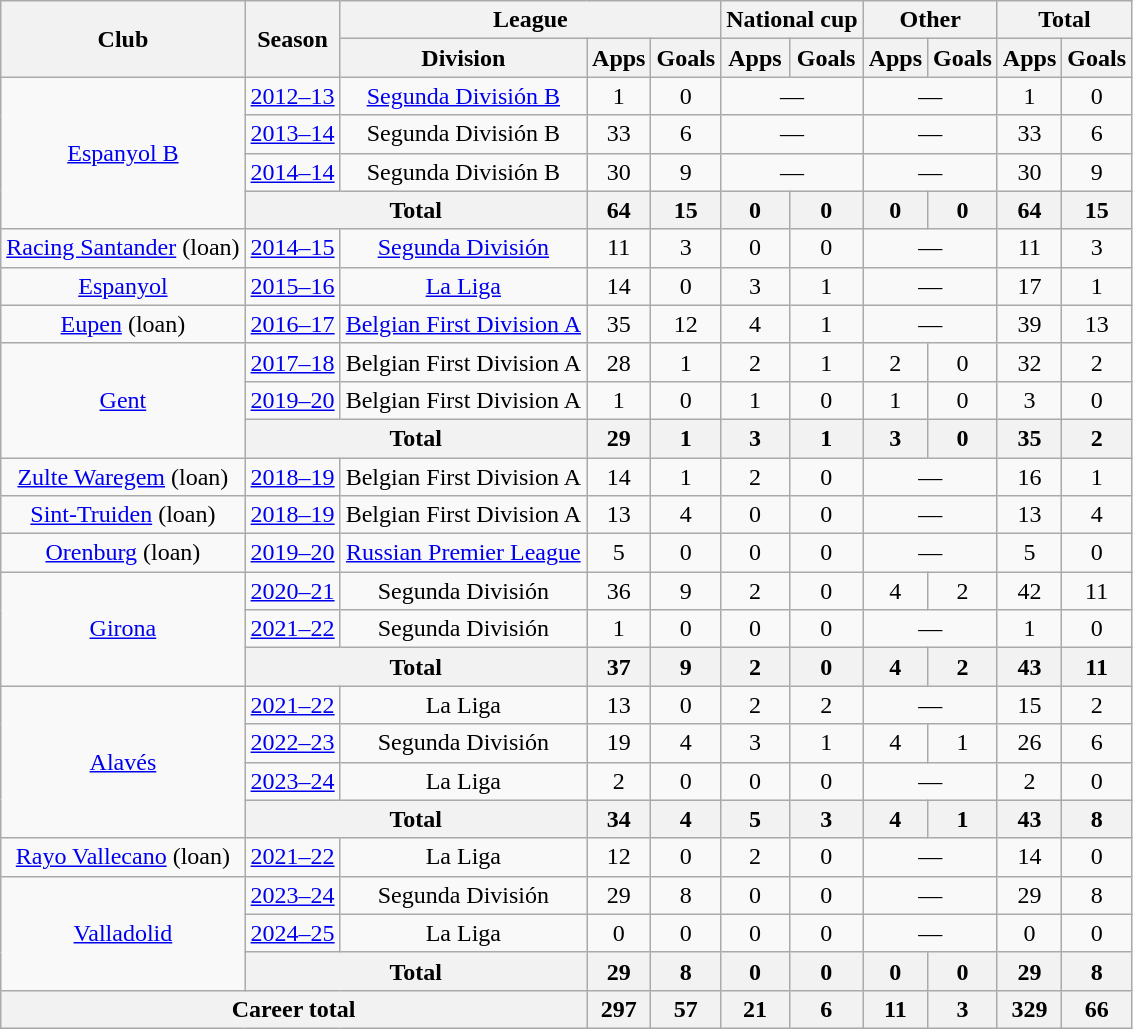<table class="wikitable" style="text-align:center">
<tr>
<th rowspan="2">Club</th>
<th rowspan="2">Season</th>
<th colspan="3">League</th>
<th colspan="2">National cup</th>
<th colspan="2">Other</th>
<th colspan="2">Total</th>
</tr>
<tr>
<th>Division</th>
<th>Apps</th>
<th>Goals</th>
<th>Apps</th>
<th>Goals</th>
<th>Apps</th>
<th>Goals</th>
<th>Apps</th>
<th>Goals</th>
</tr>
<tr>
<td rowspan="4"><a href='#'>Espanyol B</a></td>
<td><a href='#'>2012–13</a></td>
<td><a href='#'>Segunda División B</a></td>
<td>1</td>
<td>0</td>
<td colspan="2">—</td>
<td colspan="2">—</td>
<td>1</td>
<td>0</td>
</tr>
<tr>
<td><a href='#'>2013–14</a></td>
<td>Segunda División B</td>
<td>33</td>
<td>6</td>
<td colspan="2">—</td>
<td colspan="2">—</td>
<td>33</td>
<td>6</td>
</tr>
<tr>
<td><a href='#'>2014–14</a></td>
<td>Segunda División B</td>
<td>30</td>
<td>9</td>
<td colspan="2">—</td>
<td colspan="2">—</td>
<td>30</td>
<td>9</td>
</tr>
<tr>
<th colspan="2">Total</th>
<th>64</th>
<th>15</th>
<th>0</th>
<th>0</th>
<th>0</th>
<th>0</th>
<th>64</th>
<th>15</th>
</tr>
<tr>
<td><a href='#'>Racing Santander</a> (loan)</td>
<td><a href='#'>2014–15</a></td>
<td><a href='#'>Segunda División</a></td>
<td>11</td>
<td>3</td>
<td>0</td>
<td>0</td>
<td colspan="2">—</td>
<td>11</td>
<td>3</td>
</tr>
<tr>
<td><a href='#'>Espanyol</a></td>
<td><a href='#'>2015–16</a></td>
<td><a href='#'>La Liga</a></td>
<td>14</td>
<td>0</td>
<td>3</td>
<td>1</td>
<td colspan="2">—</td>
<td>17</td>
<td>1</td>
</tr>
<tr>
<td><a href='#'>Eupen</a> (loan)</td>
<td><a href='#'>2016–17</a></td>
<td><a href='#'>Belgian First Division A</a></td>
<td>35</td>
<td>12</td>
<td>4</td>
<td>1</td>
<td colspan="2">—</td>
<td>39</td>
<td>13</td>
</tr>
<tr>
<td rowspan="3"><a href='#'>Gent</a></td>
<td><a href='#'>2017–18</a></td>
<td>Belgian First Division A</td>
<td>28</td>
<td>1</td>
<td>2</td>
<td>1</td>
<td>2</td>
<td>0</td>
<td>32</td>
<td>2</td>
</tr>
<tr>
<td><a href='#'>2019–20</a></td>
<td>Belgian First Division A</td>
<td>1</td>
<td>0</td>
<td>1</td>
<td>0</td>
<td>1</td>
<td>0</td>
<td>3</td>
<td>0</td>
</tr>
<tr>
<th colspan="2">Total</th>
<th>29</th>
<th>1</th>
<th>3</th>
<th>1</th>
<th>3</th>
<th>0</th>
<th>35</th>
<th>2</th>
</tr>
<tr>
<td><a href='#'>Zulte Waregem</a> (loan)</td>
<td><a href='#'>2018–19</a></td>
<td>Belgian First Division A</td>
<td>14</td>
<td>1</td>
<td>2</td>
<td>0</td>
<td colspan="2">—</td>
<td>16</td>
<td>1</td>
</tr>
<tr>
<td><a href='#'>Sint-Truiden</a> (loan)</td>
<td><a href='#'>2018–19</a></td>
<td>Belgian First Division A</td>
<td>13</td>
<td>4</td>
<td>0</td>
<td>0</td>
<td colspan="2">—</td>
<td>13</td>
<td>4</td>
</tr>
<tr>
<td><a href='#'>Orenburg</a> (loan)</td>
<td><a href='#'>2019–20</a></td>
<td><a href='#'>Russian Premier League</a></td>
<td>5</td>
<td>0</td>
<td>0</td>
<td>0</td>
<td colspan="2">—</td>
<td>5</td>
<td>0</td>
</tr>
<tr>
<td rowspan="3"><a href='#'>Girona</a></td>
<td><a href='#'>2020–21</a></td>
<td>Segunda División</td>
<td>36</td>
<td>9</td>
<td>2</td>
<td>0</td>
<td>4</td>
<td>2</td>
<td>42</td>
<td>11</td>
</tr>
<tr>
<td><a href='#'>2021–22</a></td>
<td>Segunda División</td>
<td>1</td>
<td>0</td>
<td>0</td>
<td>0</td>
<td colspan="2">—</td>
<td>1</td>
<td>0</td>
</tr>
<tr>
<th colspan="2">Total</th>
<th>37</th>
<th>9</th>
<th>2</th>
<th>0</th>
<th>4</th>
<th>2</th>
<th>43</th>
<th>11</th>
</tr>
<tr>
<td rowspan="4"><a href='#'>Alavés</a></td>
<td><a href='#'>2021–22</a></td>
<td>La Liga</td>
<td>13</td>
<td>0</td>
<td>2</td>
<td>2</td>
<td colspan="2">—</td>
<td>15</td>
<td>2</td>
</tr>
<tr>
<td><a href='#'>2022–23</a></td>
<td>Segunda División</td>
<td>19</td>
<td>4</td>
<td>3</td>
<td>1</td>
<td>4</td>
<td>1</td>
<td>26</td>
<td>6</td>
</tr>
<tr>
<td><a href='#'>2023–24</a></td>
<td>La Liga</td>
<td>2</td>
<td>0</td>
<td>0</td>
<td>0</td>
<td colspan="2">—</td>
<td>2</td>
<td>0</td>
</tr>
<tr>
<th colspan="2">Total</th>
<th>34</th>
<th>4</th>
<th>5</th>
<th>3</th>
<th>4</th>
<th>1</th>
<th>43</th>
<th>8</th>
</tr>
<tr>
<td><a href='#'>Rayo Vallecano</a> (loan)</td>
<td><a href='#'>2021–22</a></td>
<td>La Liga</td>
<td>12</td>
<td>0</td>
<td>2</td>
<td>0</td>
<td colspan="2">—</td>
<td>14</td>
<td>0</td>
</tr>
<tr>
<td rowspan="3"><a href='#'>Valladolid</a></td>
<td><a href='#'>2023–24</a></td>
<td>Segunda División</td>
<td>29</td>
<td>8</td>
<td>0</td>
<td>0</td>
<td colspan="2">—</td>
<td>29</td>
<td>8</td>
</tr>
<tr>
<td><a href='#'>2024–25</a></td>
<td>La Liga</td>
<td>0</td>
<td>0</td>
<td>0</td>
<td>0</td>
<td colspan="2">—</td>
<td>0</td>
<td>0</td>
</tr>
<tr>
<th colspan="2">Total</th>
<th>29</th>
<th>8</th>
<th>0</th>
<th>0</th>
<th>0</th>
<th>0</th>
<th>29</th>
<th>8</th>
</tr>
<tr>
<th colspan="3">Career total</th>
<th>297</th>
<th>57</th>
<th>21</th>
<th>6</th>
<th>11</th>
<th>3</th>
<th>329</th>
<th>66</th>
</tr>
</table>
